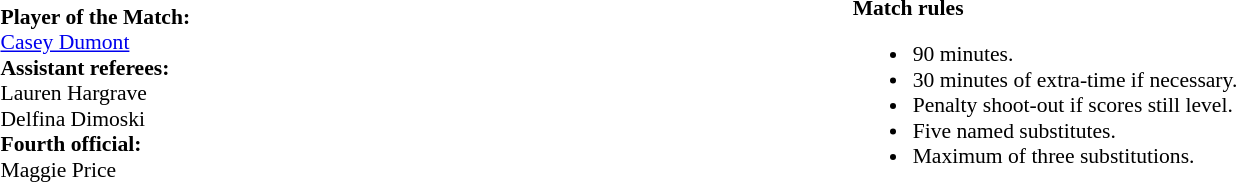<table width=100% style="font-size: 90%">
<tr>
<td><br><strong>Player of the Match:</strong>
<br><a href='#'>Casey Dumont</a><br><strong>Assistant referees:</strong>
<br>Lauren Hargrave
<br>Delfina Dimoski
<br><strong>Fourth official:</strong>
<br>Maggie Price</td>
<td width=55% valign=top><br><strong>Match rules</strong><ul><li>90 minutes.</li><li>30 minutes of extra-time if necessary.</li><li>Penalty shoot-out if scores still level.</li><li>Five named substitutes.</li><li>Maximum of three substitutions.</li></ul></td>
</tr>
</table>
